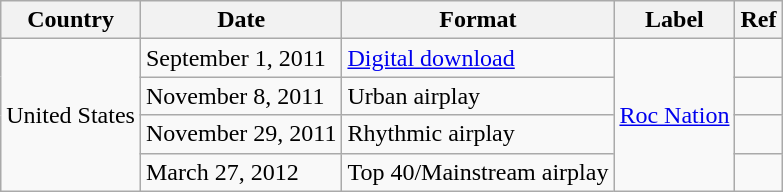<table class="wikitable">
<tr>
<th>Country</th>
<th>Date</th>
<th>Format</th>
<th>Label</th>
<th>Ref</th>
</tr>
<tr>
<td rowspan="4">United States</td>
<td rowspan="1">September 1, 2011</td>
<td><a href='#'>Digital download</a></td>
<td rowspan="4"><a href='#'>Roc Nation</a></td>
<td></td>
</tr>
<tr>
<td>November 8, 2011</td>
<td>Urban airplay</td>
<td></td>
</tr>
<tr>
<td>November 29, 2011</td>
<td>Rhythmic airplay</td>
<td></td>
</tr>
<tr>
<td>March 27, 2012</td>
<td>Top 40/Mainstream airplay</td>
<td></td>
</tr>
</table>
